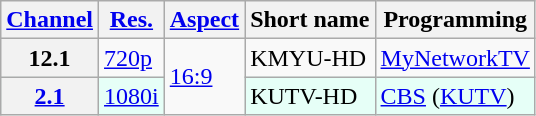<table class="wikitable">
<tr>
<th scope = "col"><a href='#'>Channel</a></th>
<th scope = "col"><a href='#'>Res.</a></th>
<th scope = "col"><a href='#'>Aspect</a></th>
<th scope = "col">Short name</th>
<th scope = "col">Programming</th>
</tr>
<tr>
<th scope = "row">12.1</th>
<td><a href='#'>720p</a></td>
<td rowspan=2><a href='#'>16:9</a></td>
<td>KMYU-HD</td>
<td><a href='#'>MyNetworkTV</a></td>
</tr>
<tr style="background-color: #E6FFF7;">
<th scope = "row"><a href='#'>2.1</a></th>
<td><a href='#'>1080i</a></td>
<td>KUTV-HD</td>
<td><a href='#'>CBS</a> (<a href='#'>KUTV</a>)</td>
</tr>
</table>
